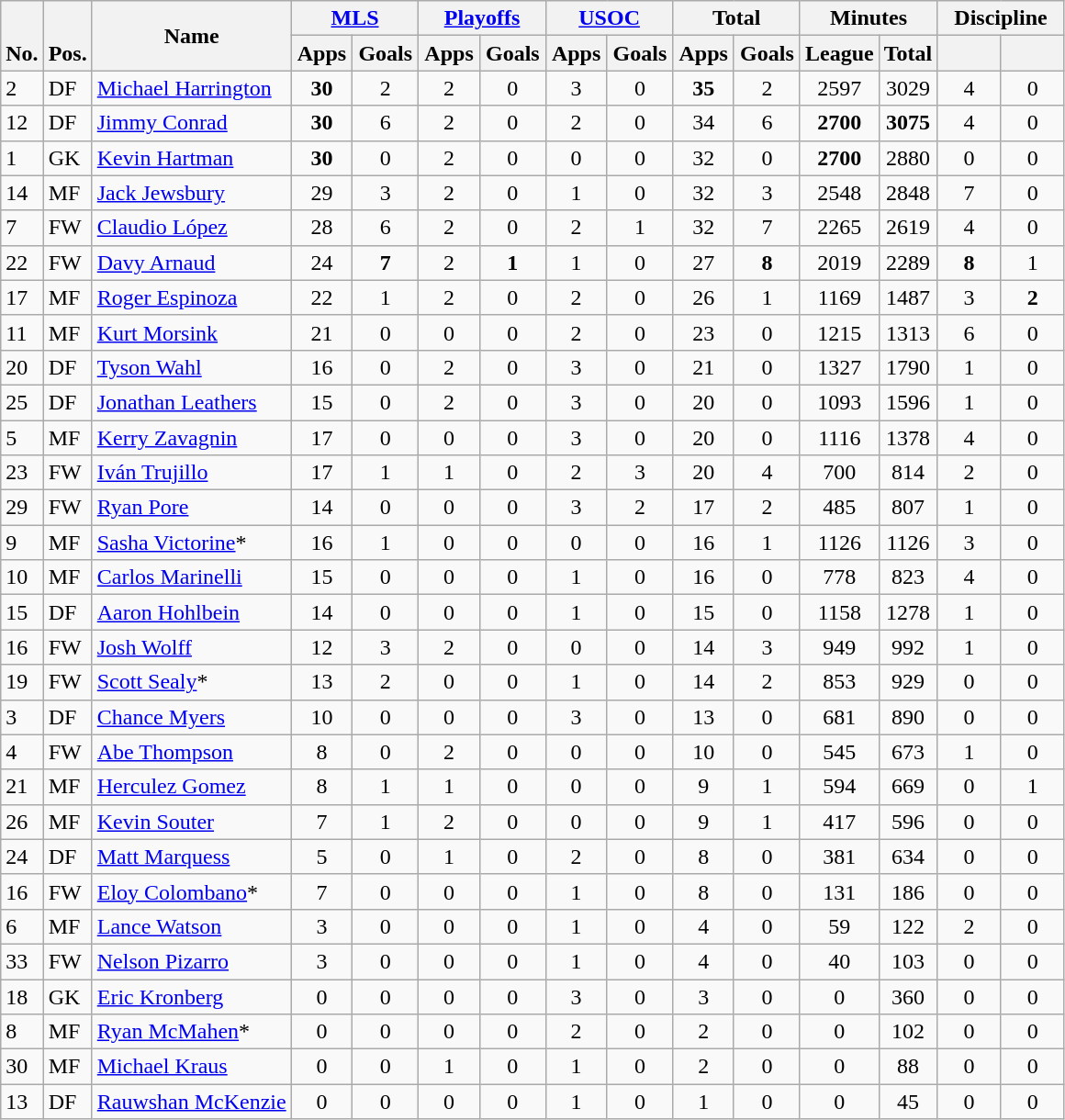<table class="wikitable" style="text-align:center">
<tr>
<th rowspan="2" style="vertical-align:bottom;">No.</th>
<th rowspan="2" style="vertical-align:bottom;">Pos.</th>
<th rowspan="2">Name</th>
<th colspan="2" style="width:85px;"><a href='#'>MLS</a></th>
<th colspan="2" style="width:85px;"><a href='#'>Playoffs</a></th>
<th colspan="2" style="width:85px;"><a href='#'>USOC</a></th>
<th colspan="2" style="width:85px;">Total</th>
<th colspan="2" style="width:85px;">Minutes</th>
<th colspan="2" style="width:85px;">Discipline</th>
</tr>
<tr>
<th>Apps</th>
<th>Goals</th>
<th>Apps</th>
<th>Goals</th>
<th>Apps</th>
<th>Goals</th>
<th>Apps</th>
<th>Goals</th>
<th>League</th>
<th>Total</th>
<th></th>
<th></th>
</tr>
<tr>
<td align="left">2</td>
<td align="left">DF</td>
<td align="left"> <a href='#'>Michael Harrington</a></td>
<td><strong>30</strong></td>
<td>2</td>
<td>2</td>
<td>0</td>
<td>3</td>
<td>0</td>
<td><strong>35</strong></td>
<td>2</td>
<td>2597</td>
<td>3029</td>
<td>4</td>
<td>0</td>
</tr>
<tr>
<td align="left">12</td>
<td align="left">DF</td>
<td align="left"> <a href='#'>Jimmy Conrad</a></td>
<td><strong>30</strong></td>
<td>6</td>
<td>2</td>
<td>0</td>
<td>2</td>
<td>0</td>
<td>34</td>
<td>6</td>
<td><strong>2700</strong></td>
<td><strong>3075</strong></td>
<td>4</td>
<td>0</td>
</tr>
<tr>
<td align="left">1</td>
<td align="left">GK</td>
<td align="left"> <a href='#'>Kevin Hartman</a></td>
<td><strong>30</strong></td>
<td>0</td>
<td>2</td>
<td>0</td>
<td>0</td>
<td>0</td>
<td>32</td>
<td>0</td>
<td><strong>2700</strong></td>
<td>2880</td>
<td>0</td>
<td>0</td>
</tr>
<tr>
<td align="left">14</td>
<td align="left">MF</td>
<td align="left"> <a href='#'>Jack Jewsbury</a></td>
<td>29</td>
<td>3</td>
<td>2</td>
<td>0</td>
<td>1</td>
<td>0</td>
<td>32</td>
<td>3</td>
<td>2548</td>
<td>2848</td>
<td>7</td>
<td>0</td>
</tr>
<tr>
<td align="left">7</td>
<td align="left">FW</td>
<td align="left"> <a href='#'>Claudio López</a></td>
<td>28</td>
<td>6</td>
<td>2</td>
<td>0</td>
<td>2</td>
<td>1</td>
<td>32</td>
<td>7</td>
<td>2265</td>
<td>2619</td>
<td>4</td>
<td>0</td>
</tr>
<tr>
<td align="left">22</td>
<td align="left">FW</td>
<td align="left"> <a href='#'>Davy Arnaud</a></td>
<td>24</td>
<td><strong>7</strong></td>
<td>2</td>
<td><strong>1</strong></td>
<td>1</td>
<td>0</td>
<td>27</td>
<td><strong>8</strong></td>
<td>2019</td>
<td>2289</td>
<td><strong>8</strong></td>
<td>1</td>
</tr>
<tr>
<td align="left">17</td>
<td align="left">MF</td>
<td align="left"> <a href='#'>Roger Espinoza</a></td>
<td>22</td>
<td>1</td>
<td>2</td>
<td>0</td>
<td>2</td>
<td>0</td>
<td>26</td>
<td>1</td>
<td>1169</td>
<td>1487</td>
<td>3</td>
<td><strong>2</strong></td>
</tr>
<tr>
<td align="left">11</td>
<td align="left">MF</td>
<td align="left"> <a href='#'>Kurt Morsink</a></td>
<td>21</td>
<td>0</td>
<td>0</td>
<td>0</td>
<td>2</td>
<td>0</td>
<td>23</td>
<td>0</td>
<td>1215</td>
<td>1313</td>
<td>6</td>
<td>0</td>
</tr>
<tr>
<td align="left">20</td>
<td align="left">DF</td>
<td align="left"> <a href='#'>Tyson Wahl</a></td>
<td>16</td>
<td>0</td>
<td>2</td>
<td>0</td>
<td>3</td>
<td>0</td>
<td>21</td>
<td>0</td>
<td>1327</td>
<td>1790</td>
<td>1</td>
<td>0</td>
</tr>
<tr>
<td align="left">25</td>
<td align="left">DF</td>
<td align="left"> <a href='#'>Jonathan Leathers</a></td>
<td>15</td>
<td>0</td>
<td>2</td>
<td>0</td>
<td>3</td>
<td>0</td>
<td>20</td>
<td>0</td>
<td>1093</td>
<td>1596</td>
<td>1</td>
<td>0</td>
</tr>
<tr>
<td align="left">5</td>
<td align="left">MF</td>
<td align="left"> <a href='#'>Kerry Zavagnin</a></td>
<td>17</td>
<td>0</td>
<td>0</td>
<td>0</td>
<td>3</td>
<td>0</td>
<td>20</td>
<td>0</td>
<td>1116</td>
<td>1378</td>
<td>4</td>
<td>0</td>
</tr>
<tr>
<td align="left">23</td>
<td align="left">FW</td>
<td align="left"> <a href='#'>Iván Trujillo</a></td>
<td>17</td>
<td>1</td>
<td>1</td>
<td>0</td>
<td>2</td>
<td>3</td>
<td>20</td>
<td>4</td>
<td>700</td>
<td>814</td>
<td>2</td>
<td>0</td>
</tr>
<tr>
<td align="left">29</td>
<td align="left">FW</td>
<td align="left"> <a href='#'>Ryan Pore</a></td>
<td>14</td>
<td>0</td>
<td>0</td>
<td>0</td>
<td>3</td>
<td>2</td>
<td>17</td>
<td>2</td>
<td>485</td>
<td>807</td>
<td>1</td>
<td>0</td>
</tr>
<tr>
<td align="left">9</td>
<td align="left">MF</td>
<td align="left"> <a href='#'>Sasha Victorine</a>*</td>
<td>16</td>
<td>1</td>
<td>0</td>
<td>0</td>
<td>0</td>
<td>0</td>
<td>16</td>
<td>1</td>
<td>1126</td>
<td>1126</td>
<td>3</td>
<td>0</td>
</tr>
<tr>
<td align="left">10</td>
<td align="left">MF</td>
<td align="left"> <a href='#'>Carlos Marinelli</a></td>
<td>15</td>
<td>0</td>
<td>0</td>
<td>0</td>
<td>1</td>
<td>0</td>
<td>16</td>
<td>0</td>
<td>778</td>
<td>823</td>
<td>4</td>
<td>0</td>
</tr>
<tr>
<td align="left">15</td>
<td align="left">DF</td>
<td align="left"> <a href='#'>Aaron Hohlbein</a></td>
<td>14</td>
<td>0</td>
<td>0</td>
<td>0</td>
<td>1</td>
<td>0</td>
<td>15</td>
<td>0</td>
<td>1158</td>
<td>1278</td>
<td>1</td>
<td>0</td>
</tr>
<tr>
<td align="left">16</td>
<td align="left">FW</td>
<td align="left"> <a href='#'>Josh Wolff</a></td>
<td>12</td>
<td>3</td>
<td>2</td>
<td>0</td>
<td>0</td>
<td>0</td>
<td>14</td>
<td>3</td>
<td>949</td>
<td>992</td>
<td>1</td>
<td>0</td>
</tr>
<tr>
<td align="left">19</td>
<td align="left">FW</td>
<td align="left"> <a href='#'>Scott Sealy</a>*</td>
<td>13</td>
<td>2</td>
<td>0</td>
<td>0</td>
<td>1</td>
<td>0</td>
<td>14</td>
<td>2</td>
<td>853</td>
<td>929</td>
<td>0</td>
<td>0</td>
</tr>
<tr>
<td align="left">3</td>
<td align="left">DF</td>
<td align="left"> <a href='#'>Chance Myers</a></td>
<td>10</td>
<td>0</td>
<td>0</td>
<td>0</td>
<td>3</td>
<td>0</td>
<td>13</td>
<td>0</td>
<td>681</td>
<td>890</td>
<td>0</td>
<td>0</td>
</tr>
<tr>
<td align="left">4</td>
<td align="left">FW</td>
<td align="left"> <a href='#'>Abe Thompson</a></td>
<td>8</td>
<td>0</td>
<td>2</td>
<td>0</td>
<td>0</td>
<td>0</td>
<td>10</td>
<td>0</td>
<td>545</td>
<td>673</td>
<td>1</td>
<td>0</td>
</tr>
<tr>
<td align="left">21</td>
<td align="left">MF</td>
<td align="left"> <a href='#'>Herculez Gomez</a></td>
<td>8</td>
<td>1</td>
<td>1</td>
<td>0</td>
<td>0</td>
<td>0</td>
<td>9</td>
<td>1</td>
<td>594</td>
<td>669</td>
<td>0</td>
<td>1</td>
</tr>
<tr>
<td align="left">26</td>
<td align="left">MF</td>
<td align="left"> <a href='#'>Kevin Souter</a></td>
<td>7</td>
<td>1</td>
<td>2</td>
<td>0</td>
<td>0</td>
<td>0</td>
<td>9</td>
<td>1</td>
<td>417</td>
<td>596</td>
<td>0</td>
<td>0</td>
</tr>
<tr>
<td align="left">24</td>
<td align="left">DF</td>
<td align="left"> <a href='#'>Matt Marquess</a></td>
<td>5</td>
<td>0</td>
<td>1</td>
<td>0</td>
<td>2</td>
<td>0</td>
<td>8</td>
<td>0</td>
<td>381</td>
<td>634</td>
<td>0</td>
<td>0</td>
</tr>
<tr>
<td align="left">16</td>
<td align="left">FW</td>
<td align="left"> <a href='#'>Eloy Colombano</a>*</td>
<td>7</td>
<td>0</td>
<td>0</td>
<td>0</td>
<td>1</td>
<td>0</td>
<td>8</td>
<td>0</td>
<td>131</td>
<td>186</td>
<td>0</td>
<td>0</td>
</tr>
<tr>
<td align="left">6</td>
<td align="left">MF</td>
<td align="left"> <a href='#'>Lance Watson</a></td>
<td>3</td>
<td>0</td>
<td>0</td>
<td>0</td>
<td>1</td>
<td>0</td>
<td>4</td>
<td>0</td>
<td>59</td>
<td>122</td>
<td>2</td>
<td>0</td>
</tr>
<tr>
<td align="left">33</td>
<td align="left">FW</td>
<td align="left"> <a href='#'>Nelson Pizarro</a></td>
<td>3</td>
<td>0</td>
<td>0</td>
<td>0</td>
<td>1</td>
<td>0</td>
<td>4</td>
<td>0</td>
<td>40</td>
<td>103</td>
<td>0</td>
<td>0</td>
</tr>
<tr>
<td align="left">18</td>
<td align="left">GK</td>
<td align="left"> <a href='#'>Eric Kronberg</a></td>
<td>0</td>
<td>0</td>
<td>0</td>
<td>0</td>
<td>3</td>
<td>0</td>
<td>3</td>
<td>0</td>
<td>0</td>
<td>360</td>
<td>0</td>
<td>0</td>
</tr>
<tr>
<td align="left">8</td>
<td align="left">MF</td>
<td align="left"> <a href='#'>Ryan McMahen</a>*</td>
<td>0</td>
<td>0</td>
<td>0</td>
<td>0</td>
<td>2</td>
<td>0</td>
<td>2</td>
<td>0</td>
<td>0</td>
<td>102</td>
<td>0</td>
<td>0</td>
</tr>
<tr>
<td align="left">30</td>
<td align="left">MF</td>
<td align="left"> <a href='#'>Michael Kraus</a></td>
<td>0</td>
<td>0</td>
<td>1</td>
<td>0</td>
<td>1</td>
<td>0</td>
<td>2</td>
<td>0</td>
<td>0</td>
<td>88</td>
<td>0</td>
<td>0</td>
</tr>
<tr>
<td align="left">13</td>
<td align="left">DF</td>
<td align="left"> <a href='#'>Rauwshan McKenzie</a></td>
<td>0</td>
<td>0</td>
<td>0</td>
<td>0</td>
<td>1</td>
<td>0</td>
<td>1</td>
<td>0</td>
<td>0</td>
<td>45</td>
<td>0</td>
<td>0</td>
</tr>
</table>
